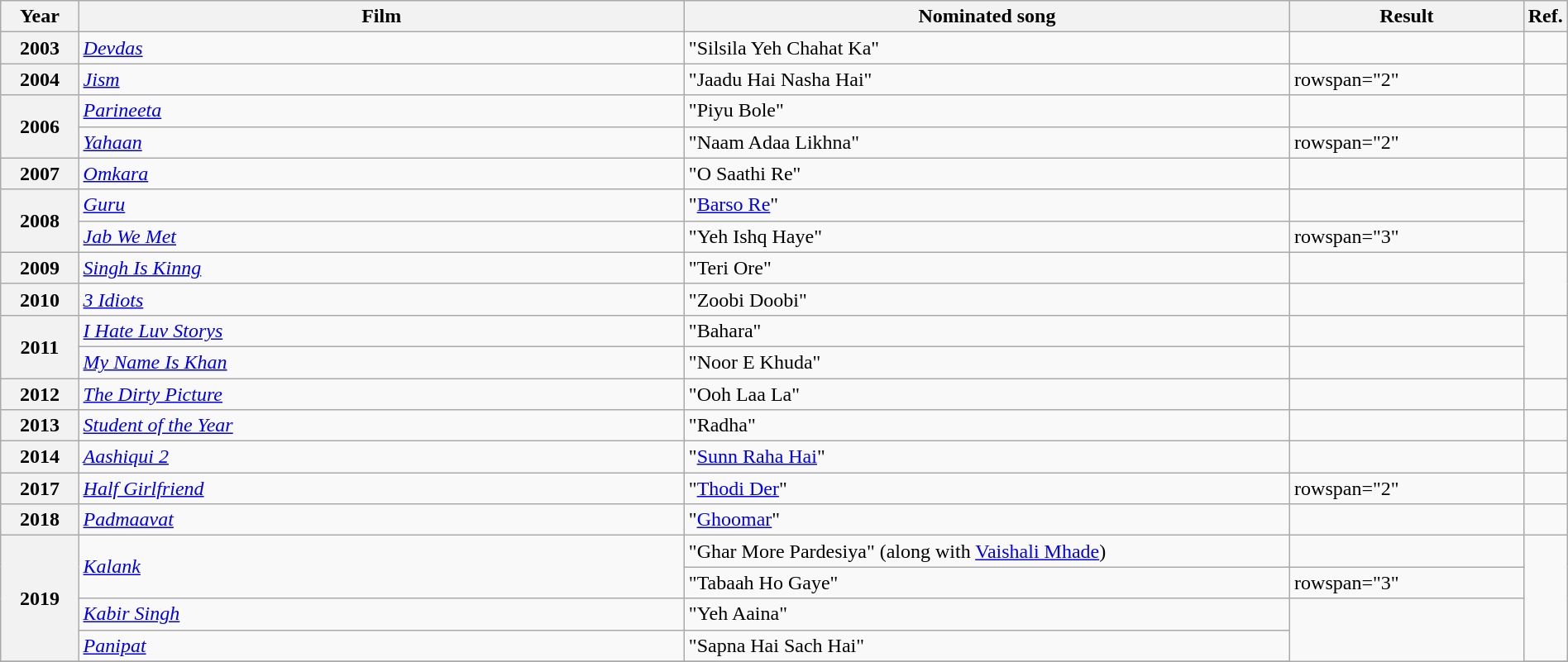<table class="wikitable plainrowheaders" width="100%" textcolor:#000;">
<tr>
<th scope="col" width=5%><strong>Year</strong></th>
<th scope="col" width=39%><strong>Film</strong></th>
<th scope="col" width=39%><strong>Nominated song</strong></th>
<th scope="col" width=15%><strong>Result</strong></th>
<th scope="col" width=2%><strong>Ref.</strong></th>
</tr>
<tr>
<th scope="row">2003</th>
<td><a href='#'><em>Devdas</em></a></td>
<td>"Silsila Yeh Chahat Ka"</td>
<td></td>
<td></td>
</tr>
<tr>
<th scope="row">2004</th>
<td><em><a href='#'>Jism</a></em></td>
<td>"Jaadu Hai Nasha Hai"</td>
<td>rowspan="2" </td>
<td></td>
</tr>
<tr>
<th scope="row" rowspan="2">2006</th>
<td><em><a href='#'>Parineeta</a></em></td>
<td>"Piyu Bole"</td>
<td></td>
</tr>
<tr>
<td><em><a href='#'>Yahaan</a></em></td>
<td>"Naam Adaa Likhna"</td>
<td>rowspan="2" </td>
<td></td>
</tr>
<tr>
<th scope="row">2007</th>
<td><em><a href='#'>Omkara</a></em></td>
<td>"O Saathi Re"</td>
<td></td>
</tr>
<tr>
<th scope="row" rowspan="2">2008</th>
<td><em><a href='#'>Guru</a></em></td>
<td>"<a href='#'>Barso Re</a>"</td>
<td></td>
<td rowspan=2></td>
</tr>
<tr>
<td><em><a href='#'>Jab We Met</a></em></td>
<td>"Yeh Ishq Haye"</td>
<td>rowspan="3" </td>
</tr>
<tr>
<th scope="row">2009</th>
<td><em><a href='#'>Singh Is Kinng</a></em></td>
<td>"Teri Ore"</td>
<td></td>
</tr>
<tr>
<th scope="row">2010</th>
<td><em><a href='#'>3 Idiots</a></em></td>
<td>"Zoobi Doobi"</td>
<td></td>
</tr>
<tr>
<th scope="row" rowspan="2">2011</th>
<td><em><a href='#'>I Hate Luv Storys</a></em></td>
<td>"Bahara"</td>
<td></td>
<td rowspan="2"></td>
</tr>
<tr>
<td><em><a href='#'>My Name Is Khan</a></em></td>
<td>"Noor E Khuda"</td>
<td></td>
</tr>
<tr>
<th scope="row">2012</th>
<td><em><a href='#'>The Dirty Picture</a></em></td>
<td>"Ooh Laa La"</td>
<td></td>
<td></td>
</tr>
<tr>
<th scope="row">2013</th>
<td><em><a href='#'>Student of the Year</a></em></td>
<td>"Radha"</td>
<td></td>
<td></td>
</tr>
<tr>
<th scope="row">2014</th>
<td><em><a href='#'>Aashiqui 2</a></em></td>
<td>"<a href='#'>Sunn Raha Hai</a>"</td>
<td></td>
<td></td>
</tr>
<tr>
<th scope="row">2017</th>
<td><em><a href='#'>Half Girlfriend</a></em></td>
<td>"<a href='#'>Thodi Der</a>"</td>
<td>rowspan="2" </td>
<td></td>
</tr>
<tr>
<th scope="row">2018</th>
<td><em><a href='#'>Padmaavat</a></em></td>
<td>"<a href='#'>Ghoomar</a>"</td>
<td></td>
</tr>
<tr>
<th scope="row" rowspan="4">2019</th>
<td rowspan="2"><em><a href='#'>Kalank</a></em></td>
<td>"Ghar More Pardesiya" (along with <a href='#'>Vaishali Mhade</a>)</td>
<td></td>
<td rowspan="4"></td>
</tr>
<tr>
<td>"Tabaah Ho Gaye"</td>
<td>rowspan="3" </td>
</tr>
<tr>
<td><em><a href='#'>Kabir Singh</a></em></td>
<td>"Yeh Aaina"</td>
</tr>
<tr>
<td><em><a href='#'>Panipat</a></em></td>
<td>"Sapna Hai Sach Hai"</td>
</tr>
<tr>
</tr>
</table>
